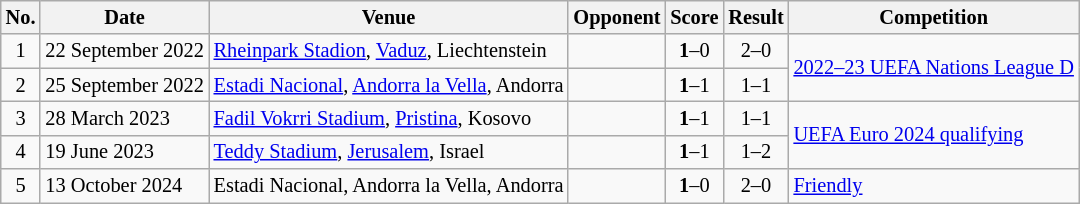<table class="wikitable" style="font-size:85%;">
<tr>
<th>No.</th>
<th>Date</th>
<th>Venue</th>
<th>Opponent</th>
<th>Score</th>
<th>Result</th>
<th>Competition</th>
</tr>
<tr>
<td align="center">1</td>
<td>22 September 2022</td>
<td><a href='#'>Rheinpark Stadion</a>, <a href='#'>Vaduz</a>, Liechtenstein</td>
<td></td>
<td align=center><strong>1</strong>–0</td>
<td align=center>2–0</td>
<td rowspan=2><a href='#'>2022–23 UEFA Nations League D</a></td>
</tr>
<tr>
<td align="center">2</td>
<td>25 September 2022</td>
<td><a href='#'>Estadi Nacional</a>, <a href='#'>Andorra la Vella</a>, Andorra</td>
<td></td>
<td align=center><strong>1</strong>–1</td>
<td align=center>1–1</td>
</tr>
<tr>
<td align="center">3</td>
<td>28 March 2023</td>
<td><a href='#'>Fadil Vokrri Stadium</a>, <a href='#'>Pristina</a>, Kosovo</td>
<td></td>
<td align=center><strong>1</strong>–1</td>
<td align=center>1–1</td>
<td rowspan=2><a href='#'>UEFA Euro 2024 qualifying</a></td>
</tr>
<tr>
<td align="center">4</td>
<td>19 June 2023</td>
<td><a href='#'>Teddy Stadium</a>, <a href='#'>Jerusalem</a>, Israel</td>
<td></td>
<td align=center><strong>1</strong>–1</td>
<td align=center>1–2</td>
</tr>
<tr>
<td align="center">5</td>
<td>13 October 2024</td>
<td>Estadi Nacional, Andorra la Vella, Andorra</td>
<td></td>
<td align=center><strong>1</strong>–0</td>
<td align=center>2–0</td>
<td><a href='#'>Friendly</a></td>
</tr>
</table>
